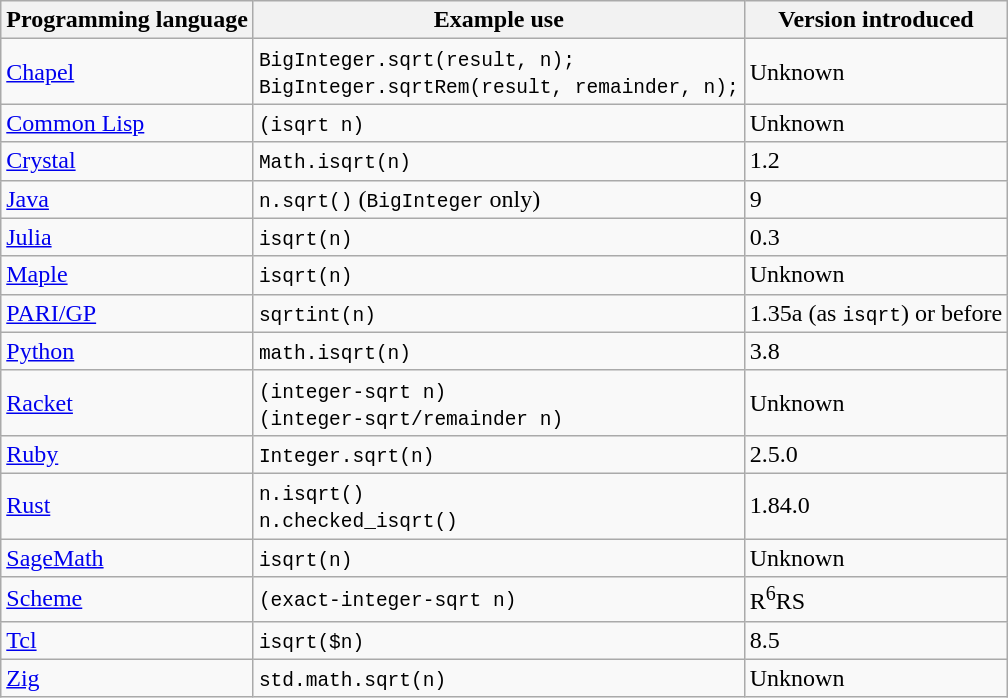<table class="wikitable">
<tr>
<th>Programming language</th>
<th>Example use</th>
<th>Version introduced</th>
</tr>
<tr>
<td><a href='#'>Chapel</a></td>
<td><code>BigInteger.sqrt(result, n);</code><br><code>BigInteger.sqrtRem(result, remainder, n);</code></td>
<td>Unknown</td>
</tr>
<tr>
<td><a href='#'>Common Lisp</a></td>
<td><code>(isqrt n)</code></td>
<td>Unknown</td>
</tr>
<tr>
<td><a href='#'>Crystal</a></td>
<td><code>Math.isqrt(n)</code></td>
<td>1.2</td>
</tr>
<tr>
<td><a href='#'>Java</a></td>
<td><code>n.sqrt()</code> (<code>BigInteger</code> only)</td>
<td>9</td>
</tr>
<tr>
<td><a href='#'>Julia</a></td>
<td><code>isqrt(n)</code></td>
<td>0.3</td>
</tr>
<tr>
<td><a href='#'>Maple</a></td>
<td><code>isqrt(n)</code></td>
<td>Unknown</td>
</tr>
<tr>
<td><a href='#'>PARI/GP</a></td>
<td><code>sqrtint(n)</code></td>
<td>1.35a (as <code>isqrt</code>) or before</td>
</tr>
<tr>
<td><a href='#'>Python</a></td>
<td><code>math.isqrt(n)</code></td>
<td>3.8</td>
</tr>
<tr>
<td><a href='#'>Racket</a></td>
<td><code>(integer-sqrt n)</code><br><code>(integer-sqrt/remainder n)</code></td>
<td>Unknown</td>
</tr>
<tr>
<td><a href='#'>Ruby</a></td>
<td><code>Integer.sqrt(n)</code></td>
<td>2.5.0</td>
</tr>
<tr>
<td><a href='#'>Rust</a></td>
<td><code>n.isqrt()</code><br><code>n.checked_isqrt()</code></td>
<td>1.84.0</td>
</tr>
<tr>
<td><a href='#'>SageMath</a></td>
<td><code>isqrt(n)</code></td>
<td>Unknown</td>
</tr>
<tr>
<td><a href='#'>Scheme</a></td>
<td><code>(exact-integer-sqrt n)</code></td>
<td>R<sup>6</sup>RS</td>
</tr>
<tr>
<td><a href='#'>Tcl</a></td>
<td><code>isqrt($n)</code></td>
<td>8.5</td>
</tr>
<tr>
<td><a href='#'>Zig</a></td>
<td><code>std.math.sqrt(n)</code></td>
<td>Unknown</td>
</tr>
</table>
